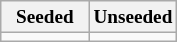<table {| class="wikitable" style="font-size:80%">
<tr>
<th width=50%>Seeded</th>
<th width=50%>Unseeded</th>
</tr>
<tr>
<td valign=top></td>
<td valign=top></td>
</tr>
</table>
